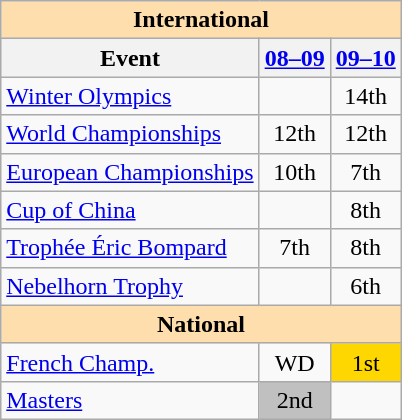<table class="wikitable" style="text-align:center">
<tr>
<th style="background-color: #ffdead; " colspan=3 align=center>International</th>
</tr>
<tr>
<th>Event</th>
<th><a href='#'>08–09</a></th>
<th><a href='#'>09–10</a></th>
</tr>
<tr>
<td align=left><a href='#'>Winter Olympics</a></td>
<td></td>
<td>14th</td>
</tr>
<tr>
<td align=left><a href='#'>World Championships</a></td>
<td>12th</td>
<td>12th</td>
</tr>
<tr>
<td align=left><a href='#'>European Championships</a></td>
<td>10th</td>
<td>7th</td>
</tr>
<tr>
<td align=left> <a href='#'>Cup of China</a></td>
<td></td>
<td>8th</td>
</tr>
<tr>
<td align=left> <a href='#'>Trophée Éric Bompard</a></td>
<td>7th</td>
<td>8th</td>
</tr>
<tr>
<td align=left><a href='#'>Nebelhorn Trophy</a></td>
<td></td>
<td>6th</td>
</tr>
<tr>
<th style="background-color: #ffdead; " colspan=3 align=center>National</th>
</tr>
<tr>
<td align=left><a href='#'>French Champ.</a></td>
<td>WD</td>
<td bgcolor=gold>1st</td>
</tr>
<tr>
<td align=left><a href='#'>Masters</a></td>
<td bgcolor=silver>2nd</td>
<td></td>
</tr>
</table>
